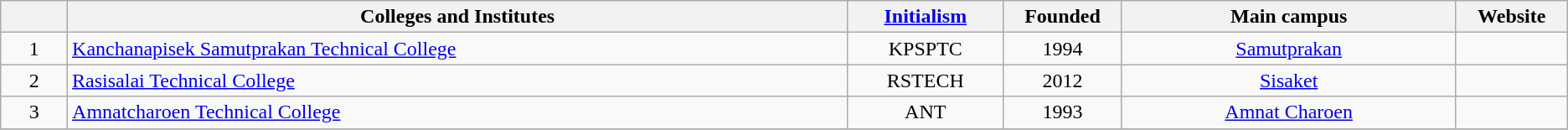<table class="wikitable sortable">
<tr>
<th></th>
<th>Colleges and Institutes</th>
<th class="unsortable"><a href='#'>Initialism</a></th>
<th>Founded</th>
<th>Main campus</th>
<th class="unsortable">Website</th>
</tr>
<tr>
<td style="text-align:center; width:3%;">1</td>
<td style="width:35%;"><a href='#'>Kanchanapisek Samutprakan Technical College</a></td>
<td style="text-align:center; width:7%;">KPSPTC</td>
<td style="text-align:center; width:5%;">1994</td>
<td style="text-align:center; width:15%;"><a href='#'>Samutprakan</a></td>
<td style="text-align:center; width:5%;"></td>
</tr>
<tr>
<td style="text-align:center; width:3%;">2</td>
<td style="width:35%;"><a href='#'>Rasisalai Technical College</a></td>
<td style="text-align:center; width:7%;">RSTECH</td>
<td style="text-align:center; width:5%;">2012</td>
<td style="text-align:center; width:15%;"><a href='#'>Sisaket</a></td>
<td style="text-align:center; width:5%;"></td>
</tr>
<tr>
<td style="text-align:center; width:3%;">3</td>
<td style="width:35%;"><a href='#'>Amnatcharoen Technical College</a></td>
<td style="text-align:center; width:7%;">ANT</td>
<td style="text-align:center; width:5%;">1993</td>
<td style="text-align:center; width:15%;"><a href='#'>Amnat Charoen</a></td>
<td style="text-align:center; width:5%;"></td>
</tr>
<tr>
</tr>
</table>
